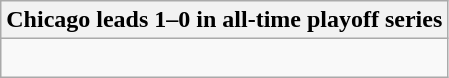<table class="wikitable collapsible collapsed">
<tr>
<th>Chicago leads 1–0 in all-time playoff series</th>
</tr>
<tr>
<td><br></td>
</tr>
</table>
